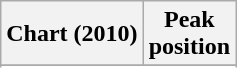<table class="wikitable">
<tr>
<th>Chart (2010)</th>
<th>Peak<br>position</th>
</tr>
<tr>
</tr>
<tr>
</tr>
<tr>
</tr>
<tr>
</tr>
<tr>
</tr>
</table>
